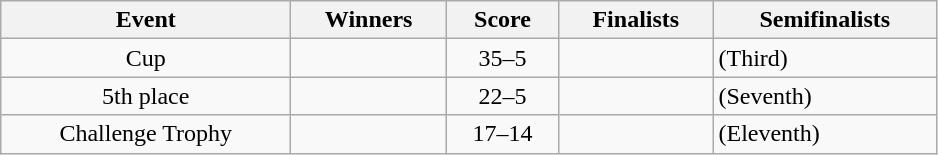<table class="wikitable" width=625 style="text-align: center">
<tr>
<th>Event</th>
<th>Winners</th>
<th>Score</th>
<th>Finalists</th>
<th>Semifinalists</th>
</tr>
<tr>
<td>Cup</td>
<td align=left></td>
<td>35–5</td>
<td align=left></td>
<td align=left> (Third)<br></td>
</tr>
<tr>
<td>5th place</td>
<td align=left></td>
<td>22–5</td>
<td align=left></td>
<td align=left> (Seventh)<br></td>
</tr>
<tr>
<td>Challenge Trophy</td>
<td align=left></td>
<td>17–14</td>
<td align=left></td>
<td align=left> (Eleventh)<br></td>
</tr>
</table>
